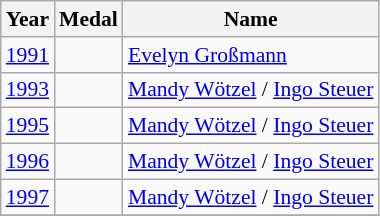<table class="wikitable" style="font-size:90%">
<tr>
<th>Year</th>
<th>Medal</th>
<th>Name</th>
</tr>
<tr>
<td><a href='#'>1991</a></td>
<td></td>
<td><a href='#'>Evelyn Großmann</a></td>
</tr>
<tr>
<td><a href='#'>1993</a></td>
<td></td>
<td><a href='#'>Mandy Wötzel</a> / <a href='#'>Ingo Steuer</a></td>
</tr>
<tr>
<td><a href='#'>1995</a></td>
<td></td>
<td><a href='#'>Mandy Wötzel</a> / <a href='#'>Ingo Steuer</a></td>
</tr>
<tr>
<td><a href='#'>1996</a></td>
<td></td>
<td><a href='#'>Mandy Wötzel</a> / <a href='#'>Ingo Steuer</a></td>
</tr>
<tr>
<td><a href='#'>1997</a></td>
<td></td>
<td><a href='#'>Mandy Wötzel</a> / <a href='#'>Ingo Steuer</a></td>
</tr>
<tr>
</tr>
</table>
